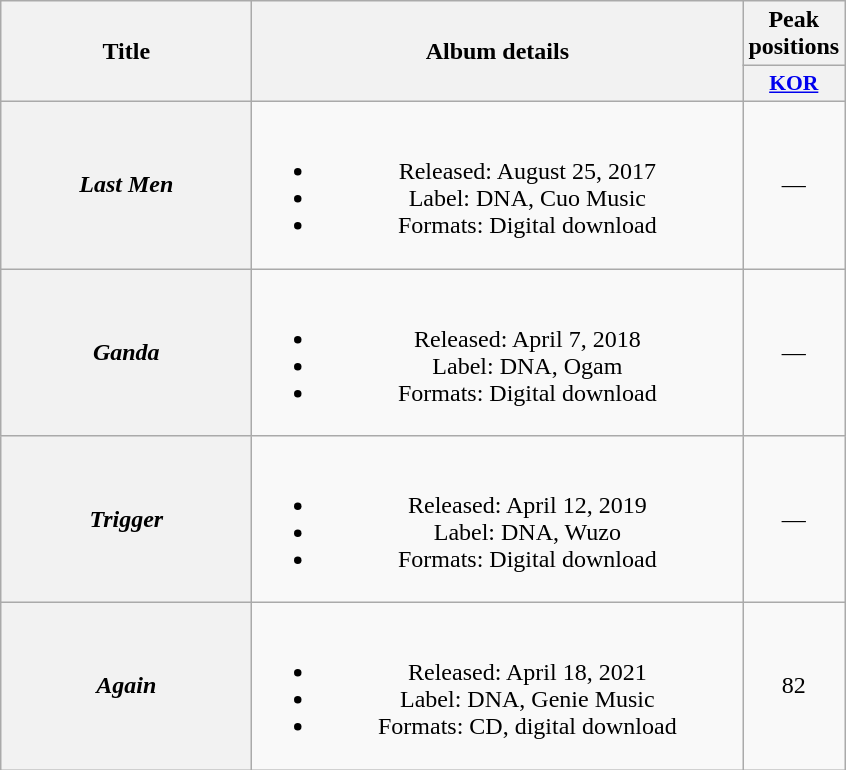<table class="wikitable plainrowheaders" style="text-align:center;">
<tr>
<th scope="col" rowspan="2" style="width:10em;">Title</th>
<th scope="col" rowspan="2" style="width:20em;">Album details</th>
<th scope="col">Peak<br>positions</th>
</tr>
<tr>
<th scope="col" style="width:2.2em;font-size:90%;"><a href='#'>KOR</a><br></th>
</tr>
<tr>
<th scope="row"><em>Last Men</em></th>
<td><br><ul><li>Released: August 25, 2017</li><li>Label: DNA, Cuo Music</li><li>Formats: Digital download</li></ul></td>
<td>—</td>
</tr>
<tr>
<th scope="row"><em>Ganda</em></th>
<td><br><ul><li>Released: April 7, 2018</li><li>Label: DNA, Ogam</li><li>Formats: Digital download</li></ul></td>
<td>—</td>
</tr>
<tr>
<th scope="row"><em>Trigger</em></th>
<td><br><ul><li>Released: April 12, 2019</li><li>Label: DNA, Wuzo</li><li>Formats: Digital download</li></ul></td>
<td>—</td>
</tr>
<tr>
<th scope="row"><em>Again</em></th>
<td><br><ul><li>Released: April 18, 2021</li><li>Label: DNA, Genie Music</li><li>Formats: CD, digital download</li></ul></td>
<td>82</td>
</tr>
</table>
